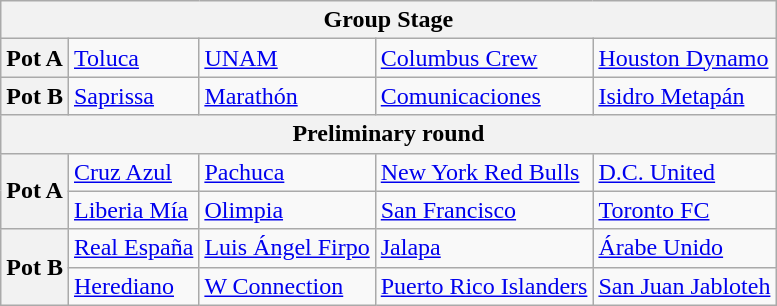<table class="wikitable">
<tr>
<th colspan=5>Group Stage</th>
</tr>
<tr>
<th>Pot A</th>
<td> <a href='#'>Toluca</a></td>
<td> <a href='#'>UNAM</a></td>
<td> <a href='#'>Columbus Crew</a></td>
<td> <a href='#'>Houston Dynamo</a></td>
</tr>
<tr>
<th>Pot B</th>
<td> <a href='#'>Saprissa</a></td>
<td> <a href='#'>Marathón</a></td>
<td> <a href='#'>Comunicaciones</a></td>
<td> <a href='#'>Isidro Metapán</a></td>
</tr>
<tr>
<th colspan=5>Preliminary round</th>
</tr>
<tr>
<th rowspan=2>Pot A</th>
<td> <a href='#'>Cruz Azul</a></td>
<td> <a href='#'>Pachuca</a></td>
<td> <a href='#'>New York Red Bulls</a></td>
<td> <a href='#'>D.C. United</a></td>
</tr>
<tr>
<td> <a href='#'>Liberia Mía</a></td>
<td> <a href='#'>Olimpia</a></td>
<td> <a href='#'>San Francisco</a></td>
<td> <a href='#'>Toronto FC</a></td>
</tr>
<tr>
<th rowspan=2>Pot B</th>
<td> <a href='#'>Real España</a></td>
<td> <a href='#'>Luis Ángel Firpo</a></td>
<td> <a href='#'>Jalapa</a></td>
<td> <a href='#'>Árabe Unido</a></td>
</tr>
<tr>
<td> <a href='#'>Herediano</a></td>
<td> <a href='#'>W Connection</a></td>
<td> <a href='#'>Puerto Rico Islanders</a></td>
<td> <a href='#'>San Juan Jabloteh</a></td>
</tr>
</table>
